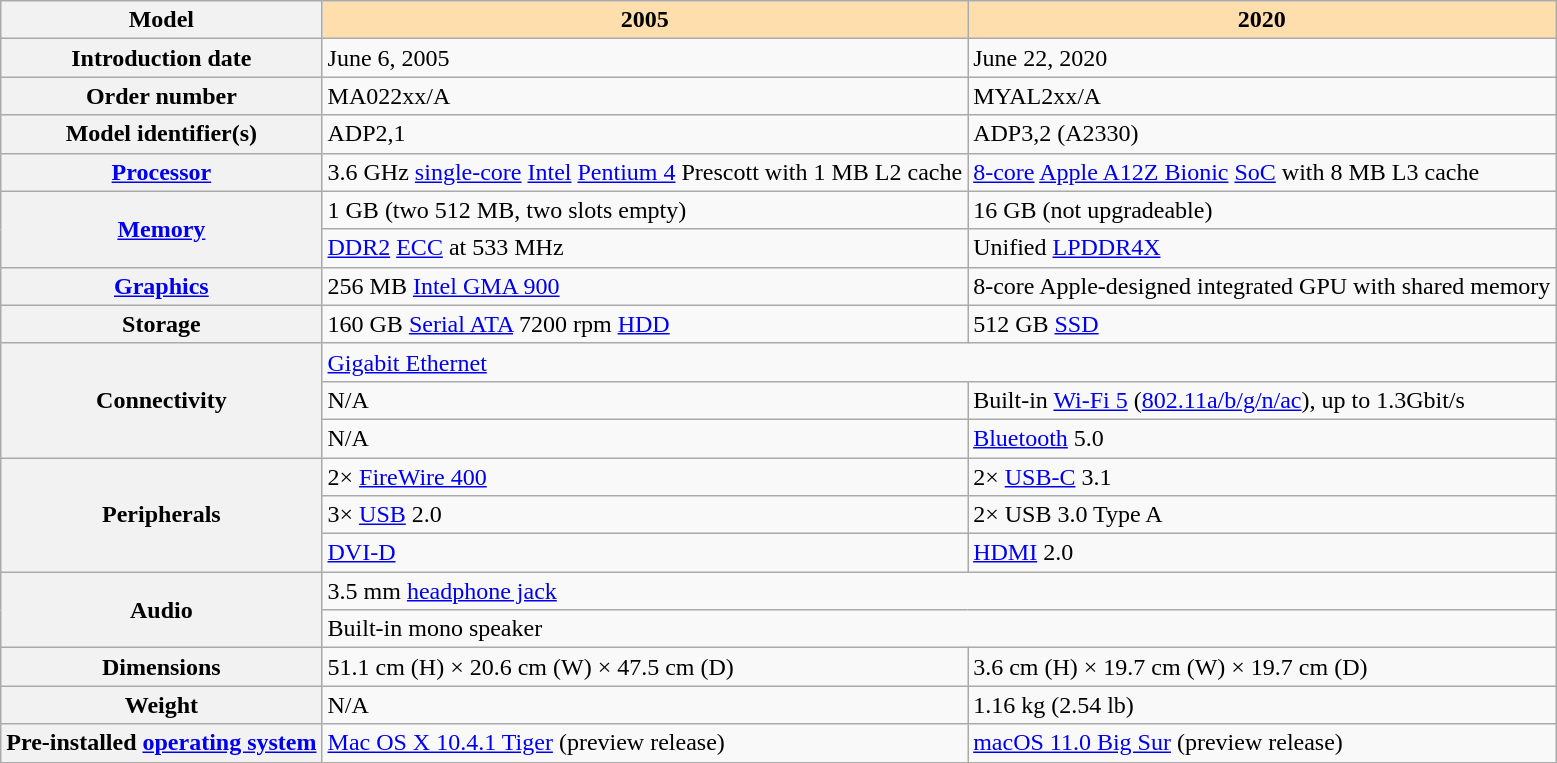<table class="wikitable">
<tr>
<th>Model</th>
<th style="background:#ffdead;">2005</th>
<th style="background:#ffdead;">2020</th>
</tr>
<tr>
<th>Introduction date</th>
<td>June 6, 2005</td>
<td>June 22, 2020</td>
</tr>
<tr>
<th>Order number</th>
<td>MA022xx/A</td>
<td>MYAL2xx/A</td>
</tr>
<tr>
<th>Model identifier(s)</th>
<td>ADP2,1</td>
<td>ADP3,2 (A2330)</td>
</tr>
<tr>
<th><a href='#'>Processor</a></th>
<td>3.6 GHz <a href='#'>single-core</a> <a href='#'>Intel</a> <a href='#'>Pentium 4</a> Prescott with 1 MB L2 cache</td>
<td><a href='#'>8-core</a> <a href='#'>Apple A12Z Bionic</a> <a href='#'>SoC</a> with 8 MB L3 cache</td>
</tr>
<tr>
<th rowspan=2><a href='#'>Memory</a></th>
<td>1 GB (two 512 MB, two slots empty)</td>
<td>16 GB (not upgradeable)</td>
</tr>
<tr>
<td><a href='#'>DDR2</a> <a href='#'>ECC</a> at 533 MHz</td>
<td>Unified <a href='#'>LPDDR4X</a></td>
</tr>
<tr>
<th><a href='#'>Graphics</a></th>
<td>256 MB <a href='#'>Intel GMA 900</a></td>
<td>8-core Apple-designed integrated GPU with shared memory</td>
</tr>
<tr>
<th>Storage</th>
<td>160 GB <a href='#'>Serial ATA</a> 7200 rpm <a href='#'>HDD</a></td>
<td>512 GB <a href='#'>SSD</a></td>
</tr>
<tr>
<th rowspan=3>Connectivity</th>
<td colspan=2><a href='#'>Gigabit Ethernet</a></td>
</tr>
<tr>
<td>N/A</td>
<td>Built-in <a href='#'>Wi-Fi 5</a> (<a href='#'>802.11a/b/g/n/ac</a>), up to 1.3Gbit/s</td>
</tr>
<tr>
<td>N/A</td>
<td colspan=2><a href='#'>Bluetooth</a> 5.0</td>
</tr>
<tr>
<th rowspan=3>Peripherals</th>
<td>2× <a href='#'>FireWire 400</a></td>
<td>2× <a href='#'>USB-C</a> 3.1</td>
</tr>
<tr>
<td>3× <a href='#'>USB</a> 2.0</td>
<td>2× USB 3.0 Type A</td>
</tr>
<tr>
<td><a href='#'>DVI-D</a></td>
<td><a href='#'>HDMI</a> 2.0</td>
</tr>
<tr>
<th rowspan=2>Audio</th>
<td colspan=2>3.5 mm <a href='#'>headphone jack</a></td>
</tr>
<tr>
<td colspan=2>Built-in mono speaker</td>
</tr>
<tr>
<th>Dimensions</th>
<td>51.1 cm (H) × 20.6 cm (W) × 47.5 cm (D)</td>
<td>3.6 cm (H) × 19.7 cm (W) × 19.7 cm (D)</td>
</tr>
<tr>
<th>Weight</th>
<td>N/A</td>
<td>1.16 kg (2.54 lb)</td>
</tr>
<tr>
<th>Pre-installed <a href='#'>operating system</a></th>
<td><a href='#'>Mac OS X 10.4.1 Tiger</a> (preview release)</td>
<td><a href='#'>macOS 11.0 Big Sur</a> (preview release)</td>
</tr>
</table>
